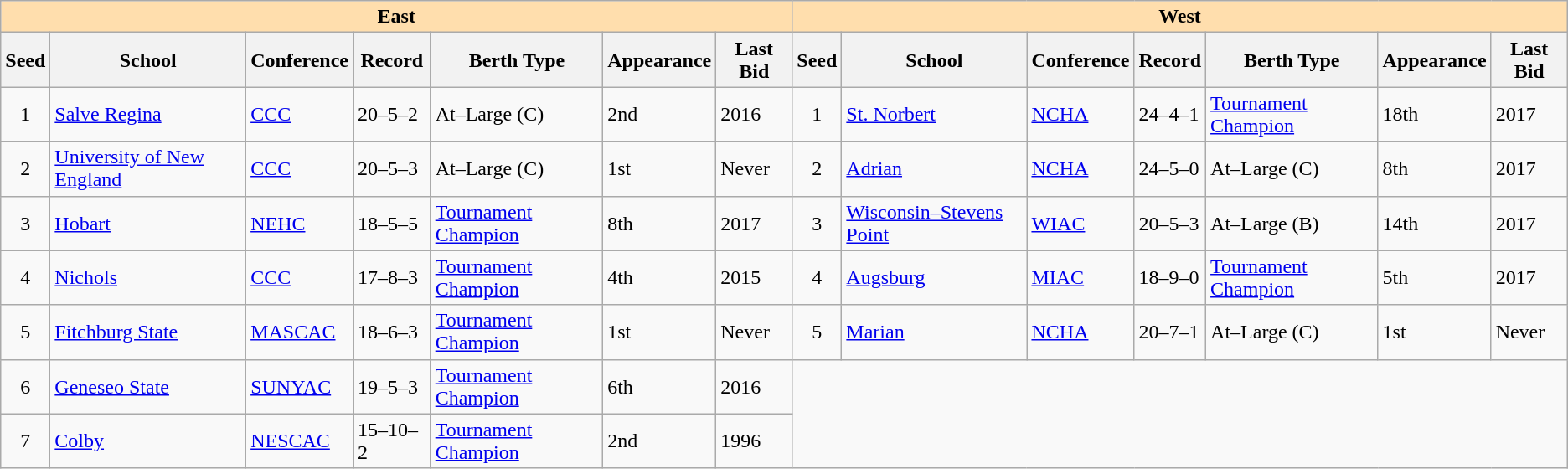<table class="wikitable">
<tr>
<th colspan="7" style="background:#ffdead;">East</th>
<th colspan="7" style="background:#ffdead;">West</th>
</tr>
<tr>
<th>Seed</th>
<th>School</th>
<th>Conference</th>
<th>Record</th>
<th>Berth Type</th>
<th>Appearance</th>
<th>Last Bid</th>
<th>Seed</th>
<th>School</th>
<th>Conference</th>
<th>Record</th>
<th>Berth Type</th>
<th>Appearance</th>
<th>Last Bid</th>
</tr>
<tr>
<td align=center>1</td>
<td><a href='#'>Salve Regina</a></td>
<td><a href='#'>CCC</a></td>
<td>20–5–2</td>
<td>At–Large (C)</td>
<td>2nd</td>
<td>2016</td>
<td align=center>1</td>
<td><a href='#'>St. Norbert</a></td>
<td><a href='#'>NCHA</a></td>
<td>24–4–1</td>
<td><a href='#'>Tournament Champion</a></td>
<td>18th</td>
<td>2017</td>
</tr>
<tr>
<td align=center>2</td>
<td><a href='#'>University of New England</a></td>
<td><a href='#'>CCC</a></td>
<td>20–5–3</td>
<td>At–Large (C)</td>
<td>1st</td>
<td>Never</td>
<td align=center>2</td>
<td><a href='#'>Adrian</a></td>
<td><a href='#'>NCHA</a></td>
<td>24–5–0</td>
<td>At–Large (C)</td>
<td>8th</td>
<td>2017</td>
</tr>
<tr>
<td align=center>3</td>
<td><a href='#'>Hobart</a></td>
<td><a href='#'>NEHC</a></td>
<td>18–5–5</td>
<td><a href='#'>Tournament Champion</a></td>
<td>8th</td>
<td>2017</td>
<td align=center>3</td>
<td><a href='#'>Wisconsin–Stevens Point</a></td>
<td><a href='#'>WIAC</a></td>
<td>20–5–3</td>
<td>At–Large (B)</td>
<td>14th</td>
<td>2017</td>
</tr>
<tr>
<td align=center>4</td>
<td><a href='#'>Nichols</a></td>
<td><a href='#'>CCC</a></td>
<td>17–8–3</td>
<td><a href='#'>Tournament Champion</a></td>
<td>4th</td>
<td>2015</td>
<td align=center>4</td>
<td><a href='#'>Augsburg</a></td>
<td><a href='#'>MIAC</a></td>
<td>18–9–0</td>
<td><a href='#'>Tournament Champion</a></td>
<td>5th</td>
<td>2017</td>
</tr>
<tr>
<td align=center>5</td>
<td><a href='#'>Fitchburg State</a></td>
<td><a href='#'>MASCAC</a></td>
<td>18–6–3</td>
<td><a href='#'>Tournament Champion</a></td>
<td>1st</td>
<td>Never</td>
<td align=center>5</td>
<td><a href='#'>Marian</a></td>
<td><a href='#'>NCHA</a></td>
<td>20–7–1</td>
<td>At–Large (C)</td>
<td>1st</td>
<td>Never</td>
</tr>
<tr>
<td align=center>6</td>
<td><a href='#'>Geneseo State</a></td>
<td><a href='#'>SUNYAC</a></td>
<td>19–5–3</td>
<td><a href='#'>Tournament Champion</a></td>
<td>6th</td>
<td>2016</td>
</tr>
<tr>
<td align=center>7</td>
<td><a href='#'>Colby</a></td>
<td><a href='#'>NESCAC</a></td>
<td>15–10–2</td>
<td><a href='#'>Tournament Champion</a></td>
<td>2nd</td>
<td>1996</td>
</tr>
</table>
